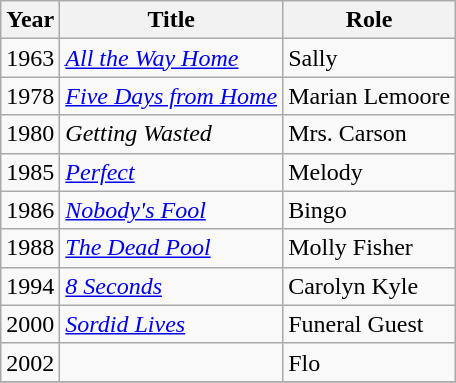<table class="wikitable sortable">
<tr>
<th>Year</th>
<th>Title</th>
<th>Role</th>
</tr>
<tr>
<td>1963</td>
<td><em><a href='#'>All the Way Home</a></em></td>
<td>Sally</td>
</tr>
<tr>
<td>1978</td>
<td><em><a href='#'>Five Days from Home</a></em></td>
<td>Marian Lemoore</td>
</tr>
<tr>
<td>1980</td>
<td><em>Getting Wasted</em></td>
<td>Mrs. Carson</td>
</tr>
<tr>
<td>1985</td>
<td><em><a href='#'>Perfect</a></em></td>
<td>Melody</td>
</tr>
<tr>
<td>1986</td>
<td><em><a href='#'>Nobody's Fool</a></em></td>
<td>Bingo</td>
</tr>
<tr>
<td>1988</td>
<td><em><a href='#'>The Dead Pool</a></em></td>
<td>Molly Fisher</td>
</tr>
<tr>
<td>1994</td>
<td><em><a href='#'>8 Seconds</a></em></td>
<td>Carolyn Kyle</td>
</tr>
<tr>
<td>2000</td>
<td><em><a href='#'>Sordid Lives</a></em></td>
<td>Funeral Guest</td>
</tr>
<tr>
<td>2002</td>
<td><em></em></td>
<td>Flo</td>
</tr>
<tr>
</tr>
</table>
